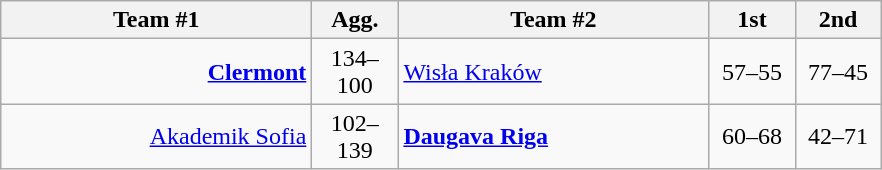<table class=wikitable style="text-align:center">
<tr>
<th width=200>Team #1</th>
<th width=50>Agg.</th>
<th width=200>Team #2</th>
<th width=50>1st</th>
<th width=50>2nd</th>
</tr>
<tr>
<td align=right><strong><a href='#'>Clermont</a></strong> </td>
<td align=center>134–100</td>
<td align=left> <a href='#'>Wisła Kraków</a></td>
<td align=center>57–55</td>
<td align=center>77–45</td>
</tr>
<tr>
<td align=right><a href='#'>Akademik Sofia</a> </td>
<td align=center>102–139</td>
<td align=left> <strong><a href='#'>Daugava Riga</a></strong></td>
<td align=center>60–68</td>
<td align=center>42–71</td>
</tr>
</table>
